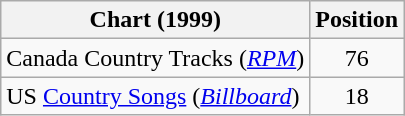<table class="wikitable sortable">
<tr>
<th scope="col">Chart (1999)</th>
<th scope="col">Position</th>
</tr>
<tr>
<td>Canada Country Tracks (<em><a href='#'>RPM</a></em>)</td>
<td align="center">76</td>
</tr>
<tr>
<td>US <a href='#'>Country Songs</a> (<em><a href='#'>Billboard</a></em>)</td>
<td align="center">18</td>
</tr>
</table>
